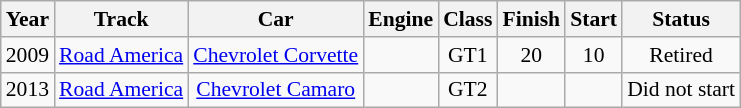<table class="wikitable" style="text-align:center; font-size:90%">
<tr>
<th>Year</th>
<th>Track</th>
<th>Car</th>
<th>Engine</th>
<th>Class</th>
<th>Finish</th>
<th>Start</th>
<th>Status</th>
</tr>
<tr>
<td>2009</td>
<td><a href='#'>Road America</a></td>
<td><a href='#'>Chevrolet Corvette</a></td>
<td></td>
<td>GT1</td>
<td>20</td>
<td>10</td>
<td>Retired</td>
</tr>
<tr>
<td>2013</td>
<td><a href='#'>Road America</a></td>
<td><a href='#'>Chevrolet Camaro</a></td>
<td></td>
<td>GT2</td>
<td></td>
<td></td>
<td>Did not start</td>
</tr>
</table>
